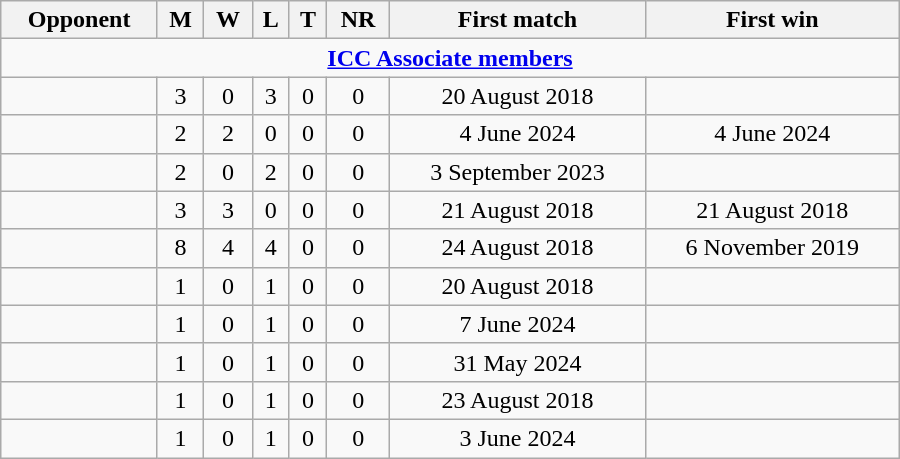<table class="wikitable" style="text-align: center; width: 600px;">
<tr>
<th>Opponent</th>
<th>M</th>
<th>W</th>
<th>L</th>
<th>T</th>
<th>NR</th>
<th>First match</th>
<th>First win</th>
</tr>
<tr>
<td colspan="8" style="text-align:center;"><strong><a href='#'>ICC Associate members</a></strong></td>
</tr>
<tr>
<td style="text-align:left;"></td>
<td>3</td>
<td>0</td>
<td>3</td>
<td>0</td>
<td>0</td>
<td>20 August 2018</td>
<td></td>
</tr>
<tr>
<td style="text-align:left;"></td>
<td>2</td>
<td>2</td>
<td>0</td>
<td>0</td>
<td>0</td>
<td>4 June 2024</td>
<td>4 June 2024</td>
</tr>
<tr>
<td style="text-align:left;"></td>
<td>2</td>
<td>0</td>
<td>2</td>
<td>0</td>
<td>0</td>
<td>3 September 2023</td>
<td></td>
</tr>
<tr>
<td style="text-align:left;"></td>
<td>3</td>
<td>3</td>
<td>0</td>
<td>0</td>
<td>0</td>
<td>21 August 2018</td>
<td>21 August 2018</td>
</tr>
<tr>
<td style="text-align:left;"></td>
<td>8</td>
<td>4</td>
<td>4</td>
<td>0</td>
<td>0</td>
<td>24 August 2018</td>
<td>6 November 2019</td>
</tr>
<tr>
<td style="text-align:left;"></td>
<td>1</td>
<td>0</td>
<td>1</td>
<td>0</td>
<td>0</td>
<td>20 August 2018</td>
<td></td>
</tr>
<tr>
<td style="text-align:left;"></td>
<td>1</td>
<td>0</td>
<td>1</td>
<td>0</td>
<td>0</td>
<td>7 June 2024</td>
<td></td>
</tr>
<tr>
<td style="text-align:left;"></td>
<td>1</td>
<td>0</td>
<td>1</td>
<td>0</td>
<td>0</td>
<td>31 May 2024</td>
<td></td>
</tr>
<tr>
<td style="text-align:left;"></td>
<td>1</td>
<td>0</td>
<td>1</td>
<td>0</td>
<td>0</td>
<td>23 August 2018</td>
<td></td>
</tr>
<tr>
<td style="text-align:left;"></td>
<td>1</td>
<td>0</td>
<td>1</td>
<td>0</td>
<td>0</td>
<td>3 June 2024</td>
<td></td>
</tr>
</table>
